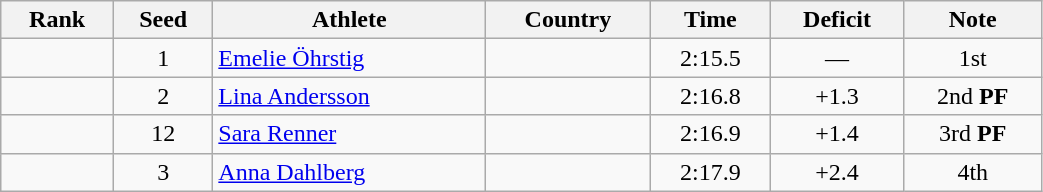<table class="wikitable sortable" style="text-align:center" width=55%>
<tr>
<th>Rank</th>
<th>Seed</th>
<th>Athlete</th>
<th>Country</th>
<th>Time</th>
<th>Deficit</th>
<th>Note</th>
</tr>
<tr>
<td></td>
<td>1</td>
<td align=left><a href='#'>Emelie Öhrstig</a></td>
<td align=left></td>
<td>2:15.5</td>
<td>—</td>
<td>1st</td>
</tr>
<tr>
<td></td>
<td>2</td>
<td align=left><a href='#'>Lina Andersson</a></td>
<td align=left></td>
<td>2:16.8</td>
<td>+1.3</td>
<td>2nd <strong>PF</strong></td>
</tr>
<tr>
<td></td>
<td>12</td>
<td align=left><a href='#'>Sara Renner</a></td>
<td align=left></td>
<td>2:16.9</td>
<td>+1.4</td>
<td>3rd <strong>PF</strong></td>
</tr>
<tr>
<td></td>
<td>3</td>
<td align=left><a href='#'>Anna Dahlberg</a></td>
<td align=left></td>
<td>2:17.9</td>
<td>+2.4</td>
<td>4th</td>
</tr>
</table>
